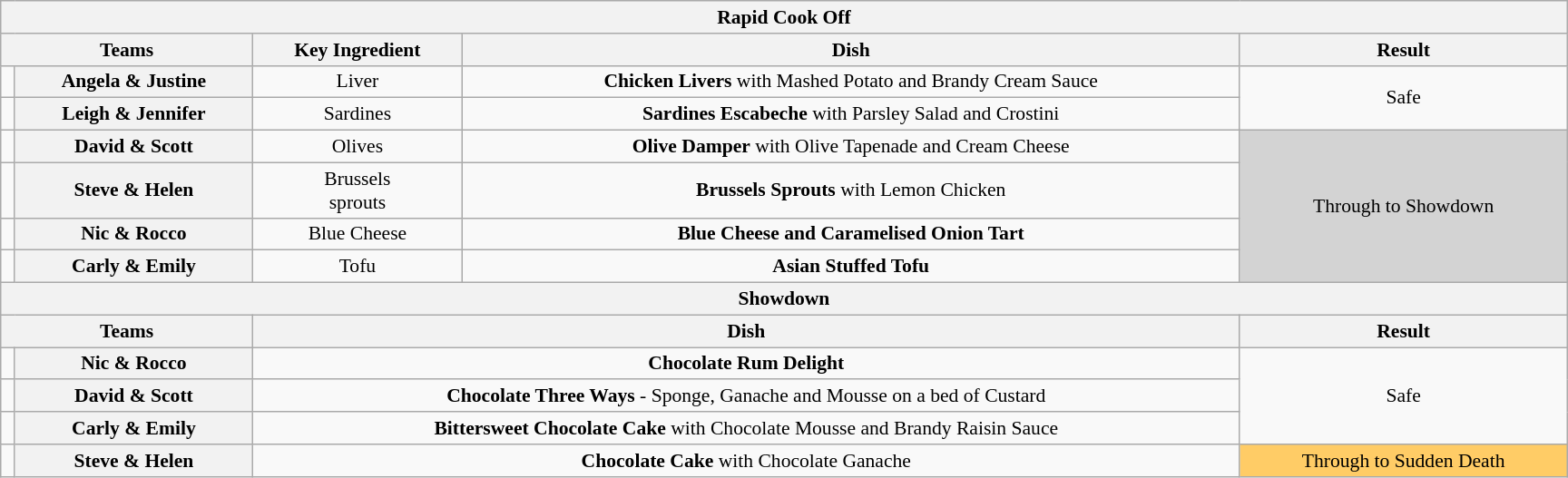<table class="wikitable plainrowheaders" style="text-align:center; font-size:90%; width:80em; margin:auto;">
<tr>
<th colspan=5>Rapid Cook Off</th>
</tr>
<tr>
<th colspan=2>Teams</th>
<th>Key Ingredient</th>
<th>Dish</th>
<th>Result</th>
</tr>
<tr>
<td></td>
<th>Angela & Justine</th>
<td>Liver</td>
<td><strong>Chicken Livers</strong> with Mashed Potato and Brandy Cream Sauce</td>
<td rowspan=2>Safe</td>
</tr>
<tr>
<td></td>
<th>Leigh & Jennifer</th>
<td>Sardines</td>
<td><strong>Sardines Escabeche</strong> with Parsley Salad and Crostini</td>
</tr>
<tr>
<td></td>
<th>David & Scott</th>
<td>Olives</td>
<td><strong>Olive Damper</strong> with Olive Tapenade and Cream Cheese</td>
<td bgcolor=lightgray rowspan=4>Through to Showdown</td>
</tr>
<tr>
<td></td>
<th>Steve & Helen</th>
<td>Brussels<br>sprouts</td>
<td><strong>Brussels Sprouts</strong> with Lemon Chicken</td>
</tr>
<tr>
<td></td>
<th>Nic & Rocco</th>
<td>Blue Cheese</td>
<td><strong>Blue Cheese and Caramelised Onion Tart</strong></td>
</tr>
<tr>
<td></td>
<th>Carly & Emily</th>
<td>Tofu</td>
<td><strong>Asian Stuffed Tofu</strong></td>
</tr>
<tr>
<th colspan=5>Showdown</th>
</tr>
<tr>
<th colspan=2>Teams</th>
<th colspan=2>Dish</th>
<th>Result</th>
</tr>
<tr>
<td></td>
<th>Nic & Rocco</th>
<td colspan=2><strong>Chocolate Rum Delight</strong></td>
<td rowspan=3>Safe</td>
</tr>
<tr>
<td></td>
<th>David & Scott</th>
<td colspan=2><strong>Chocolate Three Ways</strong> - Sponge, Ganache and Mousse on a bed of Custard</td>
</tr>
<tr>
<td></td>
<th>Carly & Emily</th>
<td colspan=2><strong>Bittersweet Chocolate Cake</strong> with Chocolate Mousse and Brandy Raisin Sauce</td>
</tr>
<tr>
<td></td>
<th>Steve & Helen</th>
<td colspan=2><strong>Chocolate Cake</strong> with Chocolate Ganache</td>
<td bgcolor=#FFCC66>Through to Sudden Death</td>
</tr>
</table>
